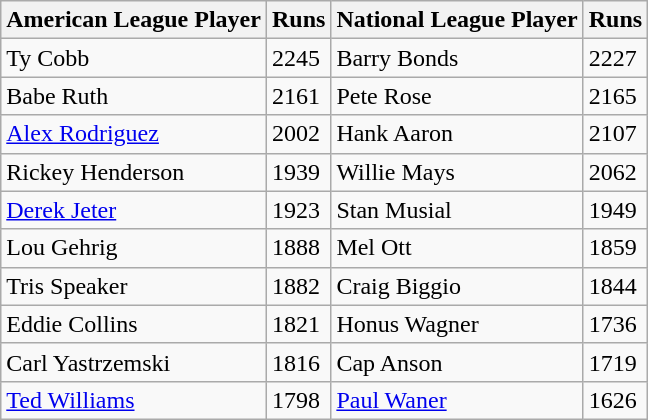<table class="wikitable">
<tr>
<th>American League Player</th>
<th>Runs</th>
<th>National League Player</th>
<th>Runs</th>
</tr>
<tr>
<td>Ty Cobb</td>
<td>2245</td>
<td>Barry Bonds</td>
<td>2227</td>
</tr>
<tr>
<td>Babe Ruth</td>
<td>2161</td>
<td>Pete Rose</td>
<td>2165</td>
</tr>
<tr>
<td><a href='#'>Alex Rodriguez</a></td>
<td>2002</td>
<td>Hank Aaron</td>
<td>2107</td>
</tr>
<tr>
<td>Rickey Henderson</td>
<td>1939</td>
<td>Willie Mays</td>
<td>2062</td>
</tr>
<tr>
<td><a href='#'>Derek Jeter</a></td>
<td>1923</td>
<td>Stan Musial</td>
<td>1949</td>
</tr>
<tr>
<td>Lou Gehrig</td>
<td>1888</td>
<td>Mel Ott</td>
<td>1859</td>
</tr>
<tr>
<td>Tris Speaker</td>
<td>1882</td>
<td>Craig Biggio</td>
<td>1844</td>
</tr>
<tr>
<td>Eddie Collins</td>
<td>1821</td>
<td>Honus Wagner</td>
<td>1736</td>
</tr>
<tr>
<td>Carl Yastrzemski</td>
<td>1816</td>
<td>Cap Anson</td>
<td>1719</td>
</tr>
<tr>
<td><a href='#'>Ted Williams</a></td>
<td>1798</td>
<td><a href='#'>Paul Waner</a></td>
<td>1626</td>
</tr>
</table>
